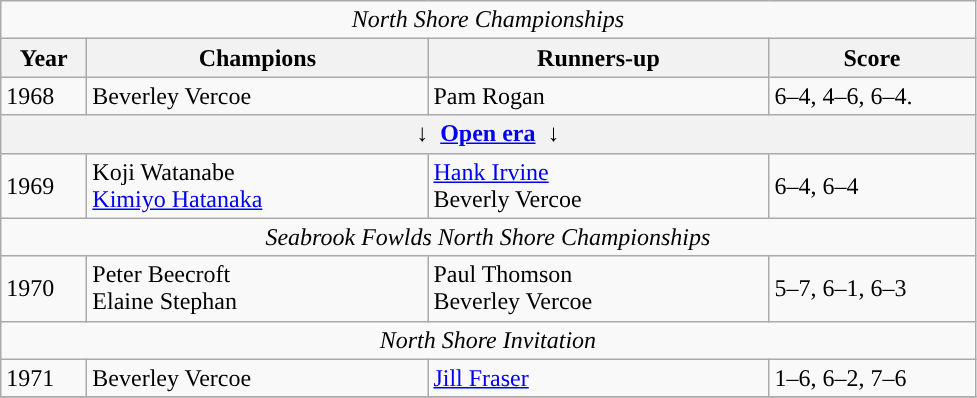<table class="wikitable">
<tr>
<td colspan=4 align=center><em>North Shore Championships</em></td>
</tr>
<tr>
<th style="width:50px">Year</th>
<th style="width:220px">Champions</th>
<th style="width:220px">Runners-up</th>
<th style="width:130px" class="unsortable">Score</th>
</tr>
<tr>
<td>1968</td>
<td> Beverley Vercoe</td>
<td> Pam Rogan</td>
<td>6–4, 4–6, 6–4.</td>
</tr>
<tr>
<th colspan=4 align=center>↓  <a href='#'>Open era</a>  ↓</th>
</tr>
<tr>
<td>1969</td>
<td> Koji Watanabe<br> <a href='#'>Kimiyo Hatanaka</a></td>
<td> <a href='#'>Hank Irvine</a><br> Beverly Vercoe</td>
<td>6–4, 6–4</td>
</tr>
<tr>
<td colspan=4 align=center><em>Seabrook Fowlds North Shore Championships</em></td>
</tr>
<tr>
<td>1970</td>
<td> Peter Beecroft <br> Elaine Stephan</td>
<td> Paul Thomson<br> Beverley Vercoe</td>
<td>5–7, 6–1, 6–3</td>
</tr>
<tr>
<td colspan=4 align=center><em>North Shore Invitation</em></td>
</tr>
<tr>
<td>1971</td>
<td> Beverley Vercoe</td>
<td> <a href='#'>Jill Fraser</a></td>
<td>1–6, 6–2, 7–6</td>
</tr>
<tr>
</tr>
</table>
